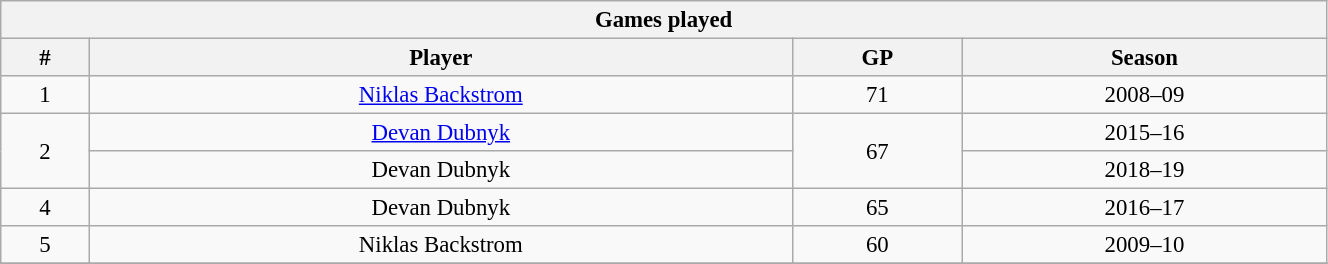<table class="wikitable" style="text-align: center; font-size: 95%" width="70%">
<tr>
<th colspan="4">Games played</th>
</tr>
<tr>
<th>#</th>
<th>Player</th>
<th>GP</th>
<th>Season</th>
</tr>
<tr>
<td>1</td>
<td><a href='#'>Niklas Backstrom</a></td>
<td>71</td>
<td>2008–09</td>
</tr>
<tr>
<td rowspan="2">2</td>
<td><a href='#'>Devan Dubnyk</a></td>
<td rowspan="2">67</td>
<td>2015–16</td>
</tr>
<tr>
<td>Devan Dubnyk</td>
<td>2018–19</td>
</tr>
<tr>
<td>4</td>
<td>Devan Dubnyk</td>
<td>65</td>
<td>2016–17</td>
</tr>
<tr>
<td>5</td>
<td>Niklas Backstrom</td>
<td>60</td>
<td>2009–10</td>
</tr>
<tr>
</tr>
</table>
